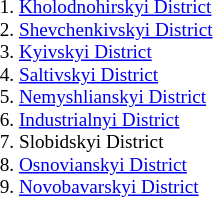<table class="toccolours"  style="float:right; font-size:80%; margin-left:10px;">
<tr>
<td style="padding-left:1em;"><ol><br><li><a href='#'>Kholodnohirskyi District</a></li>
<li><a href='#'>Shevchenkivskyi District</a></li>
<li><a href='#'>Kyivskyi District</a></li>
<li><a href='#'>Saltivskyi District</a></li>
<li><a href='#'>Nemyshlianskyi District</a></li>
<li><a href='#'>Industrialnyi District</a></li>
<li>Slobidskyi District</li>
<li><a href='#'>Osnovianskyi District</a></li>
<li><a href='#'>Novobavarskyi District</a></li>
</ol></td>
<td></td>
<td><ol><br></ol></td>
</tr>
</table>
